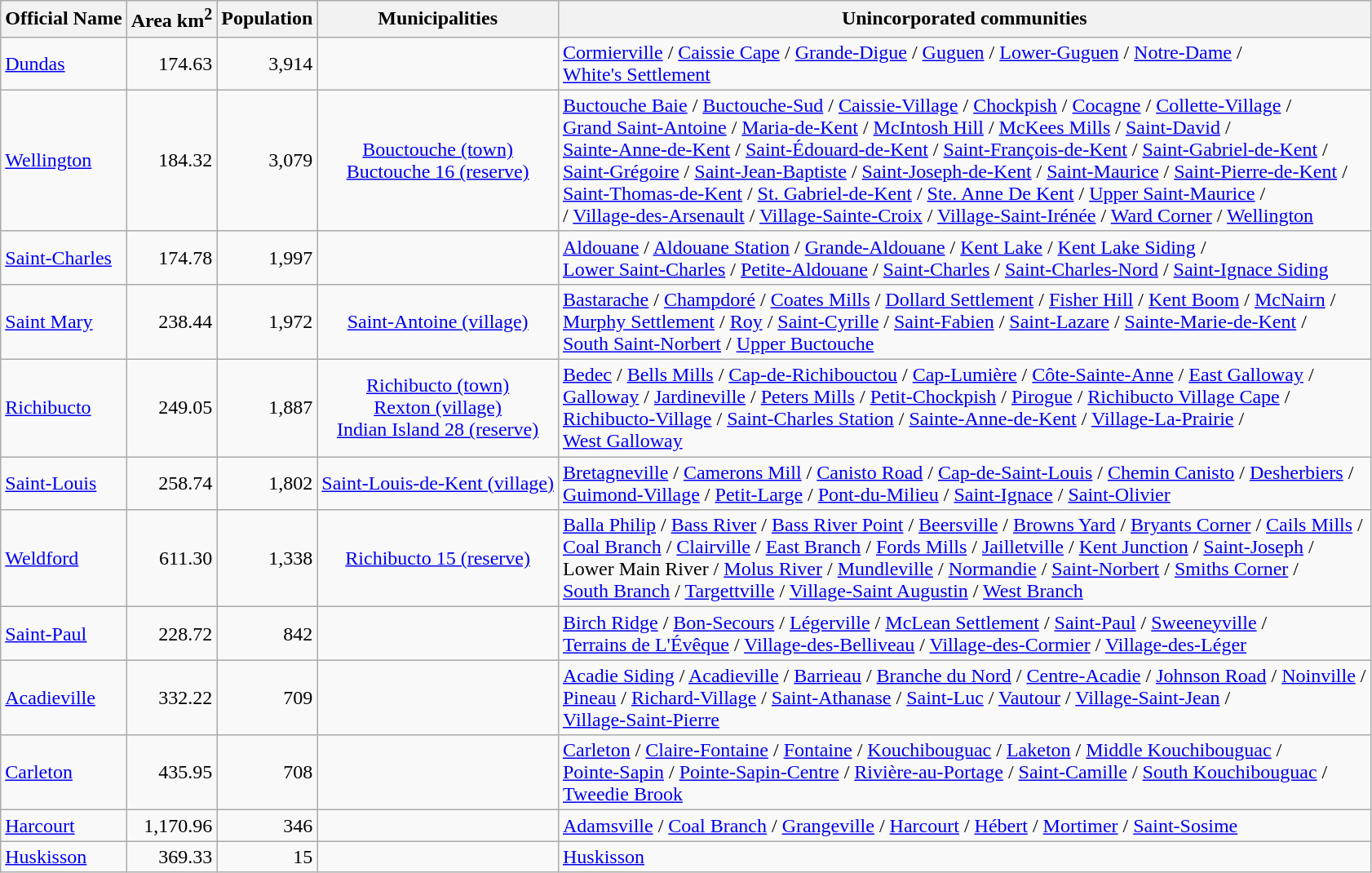<table class="wikitable">
<tr>
<th>Official Name</th>
<th>Area km<sup>2</sup></th>
<th>Population</th>
<th>Municipalities</th>
<th>Unincorporated communities</th>
</tr>
<tr>
<td><a href='#'>Dundas</a></td>
<td align="right">174.63</td>
<td align="right">3,914</td>
<td align="center"></td>
<td><a href='#'>Cormierville</a> / <a href='#'>Caissie Cape</a> / <a href='#'>Grande-Digue</a> / <a href='#'>Guguen</a> / <a href='#'>Lower-Guguen</a> / <a href='#'>Notre-Dame</a> / <br><a href='#'>White's Settlement</a></td>
</tr>
<tr>
<td><a href='#'>Wellington</a></td>
<td align="right">184.32</td>
<td align="right">3,079</td>
<td align="center"><a href='#'>Bouctouche (town)</a><br><a href='#'>Buctouche 16 (reserve)</a></td>
<td><a href='#'>Buctouche Baie</a> / <a href='#'>Buctouche-Sud</a> / <a href='#'>Caissie-Village</a> / <a href='#'>Chockpish</a> / <a href='#'>Cocagne</a> / <a href='#'>Collette-Village</a> / <br><a href='#'>Grand Saint-Antoine</a> / <a href='#'>Maria-de-Kent</a> / <a href='#'>McIntosh Hill</a> / <a href='#'>McKees Mills</a> / <a href='#'>Saint-David</a> / <br><a href='#'>Sainte-Anne-de-Kent</a> / <a href='#'>Saint-Édouard-de-Kent</a> / <a href='#'>Saint-François-de-Kent</a> / <a href='#'>Saint-Gabriel-de-Kent</a> / <br><a href='#'>Saint-Grégoire</a> / <a href='#'>Saint-Jean-Baptiste</a> / <a href='#'>Saint-Joseph-de-Kent</a> / <a href='#'>Saint-Maurice</a> / <a href='#'>Saint-Pierre-de-Kent</a> / <br><a href='#'>Saint-Thomas-de-Kent</a> / <a href='#'>St. Gabriel-de-Kent</a> / <a href='#'>Ste. Anne De Kent</a> / <a href='#'>Upper Saint-Maurice</a> / <br>/ <a href='#'>Village-des-Arsenault</a> / <a href='#'>Village-Sainte-Croix</a> / <a href='#'>Village-Saint-Irénée</a> / <a href='#'>Ward Corner</a> / <a href='#'>Wellington</a></td>
</tr>
<tr>
<td><a href='#'>Saint-Charles</a></td>
<td align="right">174.78</td>
<td align="right">1,997</td>
<td align="center"></td>
<td><a href='#'>Aldouane</a> / <a href='#'>Aldouane Station</a> / <a href='#'>Grande-Aldouane</a> / <a href='#'>Kent Lake</a> / <a href='#'>Kent Lake Siding</a> / <br><a href='#'>Lower Saint-Charles</a> / <a href='#'>Petite-Aldouane</a> / <a href='#'>Saint-Charles</a> / <a href='#'>Saint-Charles-Nord</a> / <a href='#'>Saint-Ignace Siding</a></td>
</tr>
<tr>
<td><a href='#'>Saint Mary</a></td>
<td align="right">238.44</td>
<td align="right">1,972</td>
<td align="center"><a href='#'>Saint-Antoine (village)</a></td>
<td><a href='#'>Bastarache</a> / <a href='#'>Champdoré</a> / <a href='#'>Coates Mills</a> / <a href='#'>Dollard Settlement</a> / <a href='#'>Fisher Hill</a> / <a href='#'>Kent Boom</a> / <a href='#'>McNairn</a> / <br><a href='#'>Murphy Settlement</a> / <a href='#'>Roy</a> / <a href='#'>Saint-Cyrille</a> / <a href='#'>Saint-Fabien</a> / <a href='#'>Saint-Lazare</a> / <a href='#'>Sainte-Marie-de-Kent</a> / <br><a href='#'>South Saint-Norbert</a> / <a href='#'>Upper Buctouche</a></td>
</tr>
<tr>
<td><a href='#'>Richibucto</a></td>
<td align="right">249.05</td>
<td align="right">1,887</td>
<td align="center"><a href='#'>Richibucto (town)</a><br><a href='#'>Rexton (village)</a><br><a href='#'>Indian Island 28 (reserve)</a></td>
<td><a href='#'>Bedec</a> / <a href='#'>Bells Mills</a> / <a href='#'>Cap-de-Richibouctou</a> / <a href='#'>Cap-Lumière</a> / <a href='#'>Côte-Sainte-Anne</a> / <a href='#'>East Galloway</a> / <br><a href='#'>Galloway</a> / <a href='#'>Jardineville</a> / <a href='#'>Peters Mills</a> / <a href='#'>Petit-Chockpish</a> / <a href='#'>Pirogue</a> / <a href='#'>Richibucto Village Cape</a> / <br><a href='#'>Richibucto-Village</a> / <a href='#'>Saint-Charles Station</a> / <a href='#'>Sainte-Anne-de-Kent</a> / <a href='#'>Village-La-Prairie</a> / <br><a href='#'>West Galloway</a></td>
</tr>
<tr>
<td><a href='#'>Saint-Louis</a></td>
<td align="right">258.74</td>
<td align="right">1,802</td>
<td align="center"><a href='#'>Saint-Louis-de-Kent (village)</a></td>
<td><a href='#'>Bretagneville</a> / <a href='#'>Camerons Mill</a> / <a href='#'>Canisto Road</a> / <a href='#'>Cap-de-Saint-Louis</a> / <a href='#'>Chemin Canisto</a> / <a href='#'>Desherbiers</a> / <br><a href='#'>Guimond-Village</a> / <a href='#'>Petit-Large</a> / <a href='#'>Pont-du-Milieu</a> / <a href='#'>Saint-Ignace</a> / <a href='#'>Saint-Olivier</a></td>
</tr>
<tr>
<td><a href='#'>Weldford</a></td>
<td align="right">611.30</td>
<td align="right">1,338</td>
<td align="center"><a href='#'>Richibucto 15 (reserve)</a></td>
<td><a href='#'>Balla Philip</a> / <a href='#'>Bass River</a> / <a href='#'>Bass River Point</a> / <a href='#'>Beersville</a> / <a href='#'>Browns Yard</a> / <a href='#'>Bryants Corner</a> / <a href='#'>Cails Mills</a> / <br><a href='#'>Coal Branch</a> / <a href='#'>Clairville</a> / <a href='#'>East Branch</a> / <a href='#'>Fords Mills</a> / <a href='#'>Jailletville</a> / <a href='#'>Kent Junction</a> / <a href='#'>Saint-Joseph</a> / <br>Lower Main River / <a href='#'>Molus River</a> / <a href='#'>Mundleville</a> / <a href='#'>Normandie</a> / <a href='#'>Saint-Norbert</a> / <a href='#'>Smiths Corner</a> / <br><a href='#'>South Branch</a> / <a href='#'>Targettville</a> / <a href='#'>Village-Saint Augustin</a> / <a href='#'>West Branch</a></td>
</tr>
<tr>
<td><a href='#'>Saint-Paul</a></td>
<td align="right">228.72</td>
<td align="right">842</td>
<td align="center"></td>
<td><a href='#'>Birch Ridge</a> / <a href='#'>Bon-Secours</a> / <a href='#'>Légerville</a> / <a href='#'>McLean Settlement</a> / <a href='#'>Saint-Paul</a> / <a href='#'>Sweeneyville</a> / <br><a href='#'>Terrains de L'Évêque</a> / <a href='#'>Village-des-Belliveau</a> / <a href='#'>Village-des-Cormier</a> / <a href='#'>Village-des-Léger</a></td>
</tr>
<tr>
<td><a href='#'>Acadieville</a></td>
<td align="right">332.22</td>
<td align="right">709</td>
<td align="center"></td>
<td><a href='#'>Acadie Siding</a> / <a href='#'>Acadieville</a> / <a href='#'>Barrieau</a> / <a href='#'>Branche du Nord</a> / <a href='#'>Centre-Acadie</a> / <a href='#'>Johnson Road</a> / <a href='#'>Noinville</a> / <br><a href='#'>Pineau</a> / <a href='#'>Richard-Village</a> / <a href='#'>Saint-Athanase</a> / <a href='#'>Saint-Luc</a> / <a href='#'>Vautour</a> / <a href='#'>Village-Saint-Jean</a> / <br><a href='#'>Village-Saint-Pierre</a></td>
</tr>
<tr>
<td><a href='#'>Carleton</a></td>
<td align="right">435.95</td>
<td align="right">708</td>
<td align="center"></td>
<td><a href='#'>Carleton</a> / <a href='#'>Claire-Fontaine</a> / <a href='#'>Fontaine</a> / <a href='#'>Kouchibouguac</a> / <a href='#'>Laketon</a> / <a href='#'>Middle Kouchibouguac</a> / <br><a href='#'>Pointe-Sapin</a> / <a href='#'>Pointe-Sapin-Centre</a> / <a href='#'>Rivière-au-Portage</a> / <a href='#'>Saint-Camille</a> / <a href='#'>South Kouchibouguac</a> / <br><a href='#'>Tweedie Brook</a></td>
</tr>
<tr>
<td><a href='#'>Harcourt</a></td>
<td align="right">1,170.96</td>
<td align="right">346</td>
<td align="center"></td>
<td><a href='#'>Adamsville</a> / <a href='#'>Coal Branch</a> / <a href='#'>Grangeville</a> / <a href='#'>Harcourt</a> / <a href='#'>Hébert</a> / <a href='#'>Mortimer</a> / <a href='#'>Saint-Sosime</a></td>
</tr>
<tr>
<td><a href='#'>Huskisson</a></td>
<td align="right">369.33</td>
<td align="right">15</td>
<td align="center"></td>
<td><a href='#'>Huskisson</a></td>
</tr>
</table>
